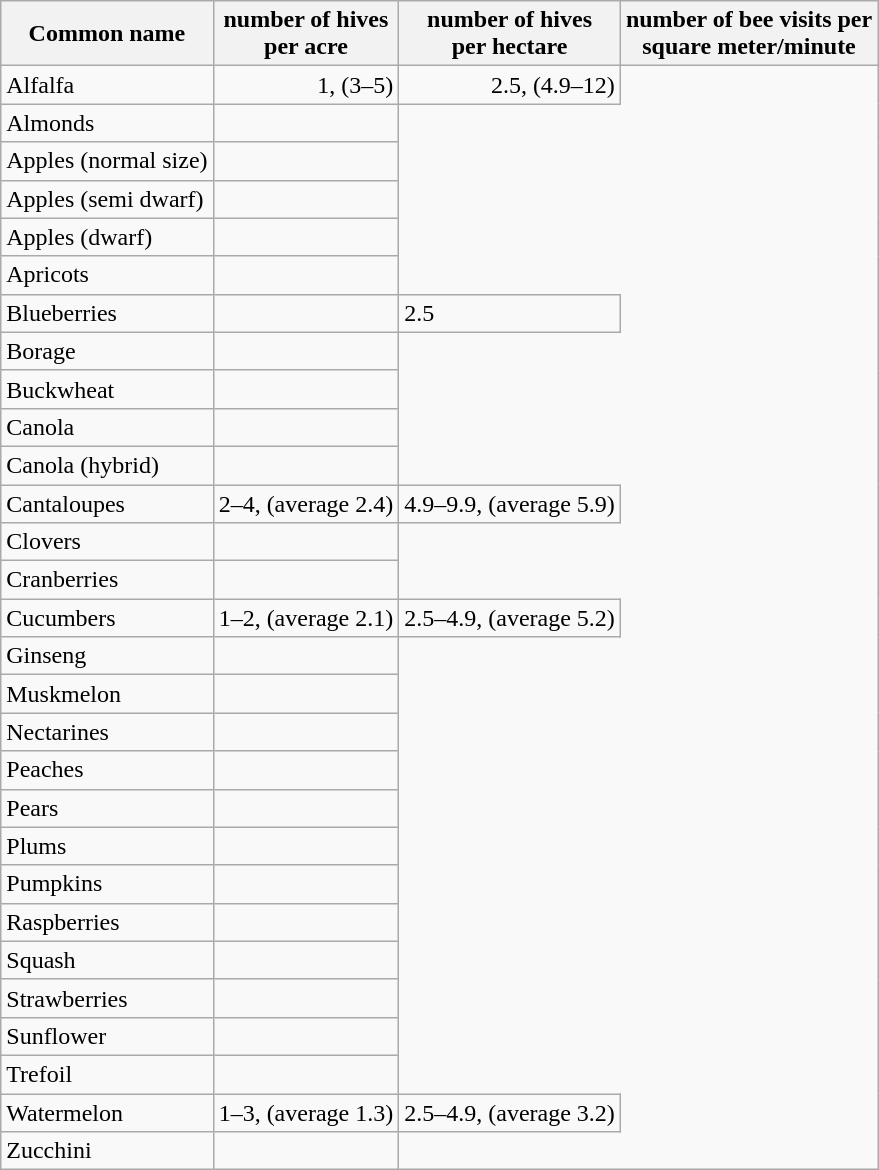<table class="wikitable sortable">
<tr>
<th>Common name</th>
<th>number of hives <br> per acre</th>
<th>number of hives <br> per hectare</th>
<th>number of bee visits per<br>square meter/minute</th>
</tr>
<tr>
<td>Alfalfa</td>
<td align=right>1, (3–5)</td>
<td align=right>2.5, (4.9–12)</td>
</tr>
<tr>
<td>Almonds</td>
<td></td>
</tr>
<tr>
<td>Apples (normal size)</td>
<td></td>
</tr>
<tr>
<td>Apples (semi dwarf)</td>
<td></td>
</tr>
<tr>
<td>Apples (dwarf)</td>
<td></td>
</tr>
<tr>
<td>Apricots</td>
<td></td>
</tr>
<tr>
<td>Blueberries</td>
<td></td>
<td>2.5</td>
</tr>
<tr>
<td>Borage</td>
<td></td>
</tr>
<tr>
<td>Buckwheat</td>
<td></td>
</tr>
<tr>
<td>Canola</td>
<td></td>
</tr>
<tr>
<td>Canola (hybrid)</td>
<td></td>
</tr>
<tr>
<td>Cantaloupes</td>
<td align=right>2–4, (average 2.4)</td>
<td align=right>4.9–9.9, (average 5.9)</td>
</tr>
<tr>
<td>Clovers</td>
<td></td>
</tr>
<tr>
<td>Cranberries</td>
<td></td>
</tr>
<tr>
<td>Cucumbers</td>
<td align=right>1–2, (average 2.1)</td>
<td align=right>2.5–4.9, (average 5.2)</td>
</tr>
<tr>
<td>Ginseng</td>
<td></td>
</tr>
<tr>
<td>Muskmelon</td>
<td></td>
</tr>
<tr>
<td>Nectarines</td>
<td></td>
</tr>
<tr>
<td>Peaches</td>
<td></td>
</tr>
<tr>
<td>Pears</td>
<td></td>
</tr>
<tr>
<td>Plums</td>
<td></td>
</tr>
<tr>
<td>Pumpkins</td>
<td></td>
</tr>
<tr>
<td>Raspberries</td>
<td></td>
</tr>
<tr>
<td>Squash</td>
<td></td>
</tr>
<tr>
<td>Strawberries</td>
<td></td>
</tr>
<tr>
<td>Sunflower</td>
<td></td>
</tr>
<tr>
<td>Trefoil</td>
<td></td>
</tr>
<tr>
<td>Watermelon</td>
<td align=right>1–3, (average 1.3)</td>
<td align=right>2.5–4.9, (average 3.2)</td>
</tr>
<tr>
<td>Zucchini</td>
<td></td>
</tr>
</table>
